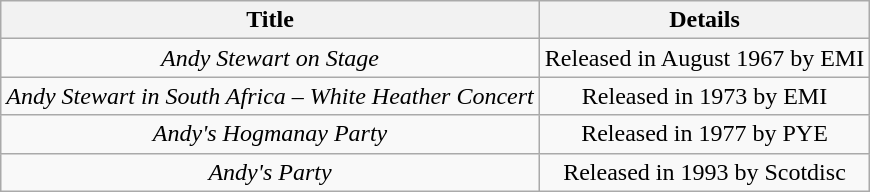<table class="wikitable">
<tr>
<th>Title</th>
<th>Details</th>
</tr>
<tr>
<td align="center"><em>Andy Stewart on Stage</em></td>
<td align="center">Released in August 1967 by EMI</td>
</tr>
<tr>
<td align="center"><em>Andy Stewart in South Africa – White Heather Concert</em></td>
<td align="center">Released in 1973 by EMI</td>
</tr>
<tr>
<td align="center"><em>Andy's Hogmanay Party</em></td>
<td align="center">Released in 1977 by PYE</td>
</tr>
<tr>
<td align="center"><em>Andy's Party</em></td>
<td align="center">Released in 1993 by Scotdisc</td>
</tr>
</table>
